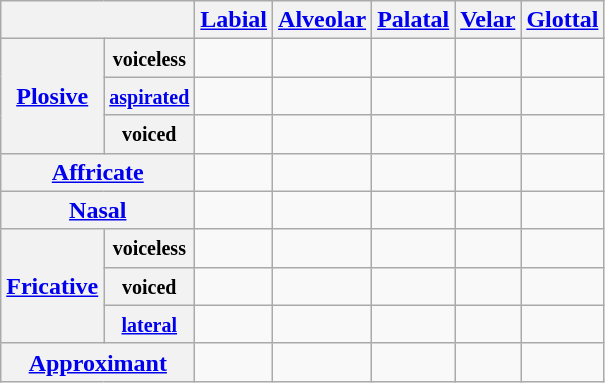<table class="wikitable" style="text-align:center">
<tr>
<th colspan="2"></th>
<th><a href='#'>Labial</a></th>
<th><a href='#'>Alveolar</a></th>
<th><a href='#'>Palatal</a></th>
<th><a href='#'>Velar</a></th>
<th><a href='#'>Glottal</a></th>
</tr>
<tr>
<th rowspan="3"><a href='#'>Plosive</a></th>
<th><small>voiceless</small></th>
<td></td>
<td></td>
<td></td>
<td></td>
<td></td>
</tr>
<tr>
<th><small><a href='#'>aspirated</a></small></th>
<td></td>
<td></td>
<td></td>
<td></td>
<td></td>
</tr>
<tr>
<th><small>voiced</small></th>
<td></td>
<td></td>
<td></td>
<td></td>
<td></td>
</tr>
<tr>
<th colspan="2"><a href='#'>Affricate</a></th>
<td></td>
<td></td>
<td></td>
<td></td>
<td></td>
</tr>
<tr>
<th colspan="2"><a href='#'>Nasal</a></th>
<td></td>
<td></td>
<td></td>
<td></td>
<td></td>
</tr>
<tr>
<th rowspan="3"><a href='#'>Fricative</a></th>
<th><small>voiceless</small></th>
<td></td>
<td></td>
<td></td>
<td></td>
<td></td>
</tr>
<tr>
<th><small>voiced</small></th>
<td></td>
<td></td>
<td></td>
<td></td>
<td></td>
</tr>
<tr>
<th><small><a href='#'>lateral</a></small></th>
<td></td>
<td></td>
<td></td>
<td></td>
<td></td>
</tr>
<tr>
<th colspan="2"><a href='#'>Approximant</a></th>
<td></td>
<td></td>
<td></td>
<td></td>
<td></td>
</tr>
</table>
